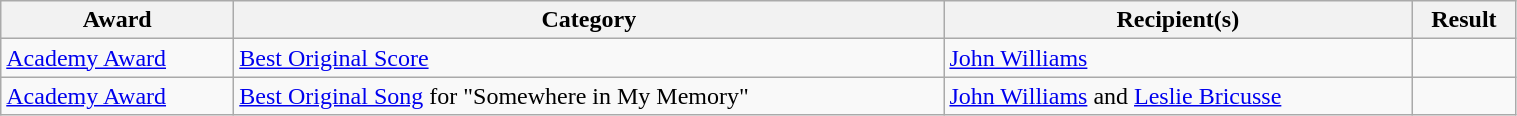<table class="wikitable" width="80%">
<tr>
<th>Award</th>
<th>Category</th>
<th>Recipient(s)</th>
<th>Result</th>
</tr>
<tr>
<td><a href='#'>Academy Award</a></td>
<td><a href='#'>Best Original Score</a></td>
<td><a href='#'>John Williams</a></td>
<td></td>
</tr>
<tr>
<td><a href='#'>Academy Award</a></td>
<td><a href='#'>Best Original Song</a> for "Somewhere in My Memory"</td>
<td><a href='#'>John Williams</a> and <a href='#'>Leslie Bricusse</a></td>
<td></td>
</tr>
</table>
